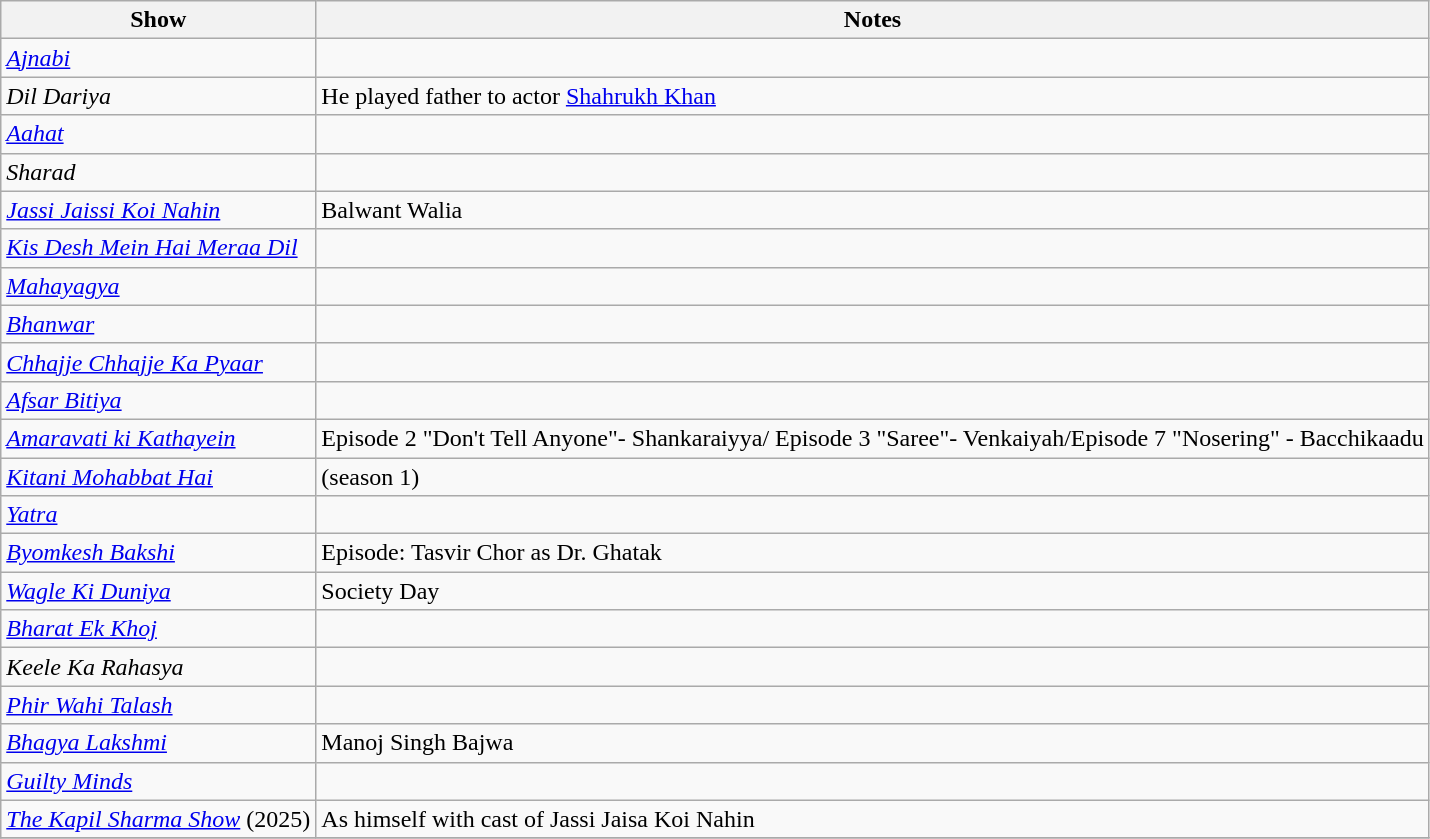<table class="wikitable">
<tr>
<th>Show</th>
<th>Notes</th>
</tr>
<tr>
<td><em><a href='#'>Ajnabi</a></em></td>
<td></td>
</tr>
<tr>
<td><em>Dil Dariya</em></td>
<td>He played father to actor <a href='#'>Shahrukh Khan</a></td>
</tr>
<tr>
<td><em><a href='#'>Aahat</a></em></td>
<td></td>
</tr>
<tr>
<td><em>Sharad</em></td>
<td></td>
</tr>
<tr>
<td><em><a href='#'>Jassi Jaissi Koi Nahin</a></em></td>
<td>Balwant Walia</td>
</tr>
<tr>
<td><em><a href='#'>Kis Desh Mein Hai Meraa Dil</a> </em></td>
<td></td>
</tr>
<tr>
<td><em><a href='#'>Mahayagya</a></em></td>
<td></td>
</tr>
<tr>
<td><em><a href='#'>Bhanwar</a></em></td>
<td></td>
</tr>
<tr>
<td><em><a href='#'>Chhajje Chhajje Ka Pyaar</a></em></td>
<td></td>
</tr>
<tr>
<td><em><a href='#'>Afsar Bitiya</a></em></td>
<td></td>
</tr>
<tr>
<td><em><a href='#'>Amaravati ki Kathayein</a></em></td>
<td>Episode 2 "Don't Tell Anyone"- Shankaraiyya/ Episode 3 "Saree"- Venkaiyah/Episode 7 "Nosering" - Bacchikaadu</td>
</tr>
<tr>
<td><em><a href='#'>Kitani Mohabbat Hai</a></em></td>
<td>(season 1)</td>
</tr>
<tr>
<td><em><a href='#'>Yatra</a></em></td>
<td></td>
</tr>
<tr>
<td><em><a href='#'>Byomkesh Bakshi</a></em></td>
<td>Episode: Tasvir Chor as Dr. Ghatak</td>
</tr>
<tr>
<td><em><a href='#'>Wagle Ki Duniya</a></em></td>
<td>Society Day</td>
</tr>
<tr>
<td><em><a href='#'>Bharat Ek Khoj</a></em></td>
<td></td>
</tr>
<tr>
<td><em>Keele Ka Rahasya</em></td>
<td></td>
</tr>
<tr>
<td><em><a href='#'>Phir Wahi Talash</a></em></td>
<td></td>
</tr>
<tr>
<td><em><a href='#'>Bhagya Lakshmi</a></em></td>
<td>Manoj Singh Bajwa</td>
</tr>
<tr>
<td><em><a href='#'>Guilty Minds</a></em></td>
<td></td>
</tr>
<tr>
<td><em><a href='#'>The Kapil Sharma Show</a></em> (2025)</td>
<td>As himself with cast of Jassi Jaisa Koi Nahin</td>
</tr>
<tr>
</tr>
</table>
